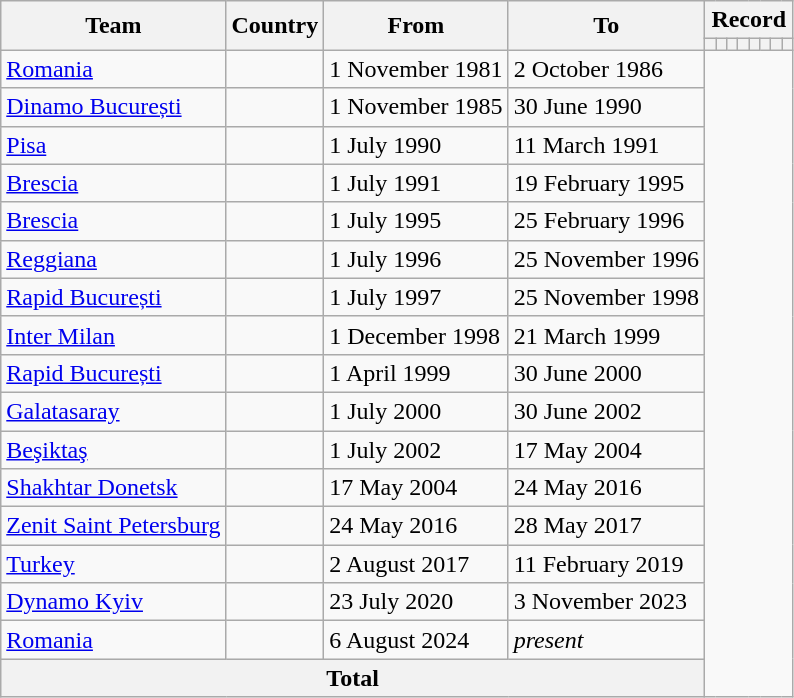<table class="wikitable" style="text-align: center">
<tr>
<th rowspan="2">Team</th>
<th rowspan="2">Country</th>
<th rowspan="2">From</th>
<th rowspan="2">To</th>
<th colspan="8">Record</th>
</tr>
<tr>
<th></th>
<th></th>
<th></th>
<th></th>
<th></th>
<th></th>
<th></th>
<th></th>
</tr>
<tr>
<td align=left><a href='#'>Romania</a></td>
<td></td>
<td align=left>1 November 1981</td>
<td align=left>2 October 1986<br></td>
</tr>
<tr>
<td align=left><a href='#'>Dinamo București</a></td>
<td></td>
<td align=left>1 November 1985</td>
<td align=left>30 June 1990<br></td>
</tr>
<tr>
<td align=left><a href='#'>Pisa</a></td>
<td></td>
<td align=left>1 July 1990</td>
<td align=left>11 March 1991<br></td>
</tr>
<tr>
<td align=left><a href='#'>Brescia</a></td>
<td></td>
<td align=left>1 July 1991</td>
<td align=left>19 February 1995<br></td>
</tr>
<tr>
<td align=left><a href='#'>Brescia</a></td>
<td></td>
<td align=left>1 July 1995</td>
<td align=left>25 February 1996<br></td>
</tr>
<tr>
<td align=left><a href='#'>Reggiana</a></td>
<td></td>
<td align=left>1 July 1996</td>
<td align=left>25 November 1996<br></td>
</tr>
<tr>
<td align=left><a href='#'>Rapid București</a></td>
<td></td>
<td align=left>1 July 1997</td>
<td align=left>25 November 1998<br></td>
</tr>
<tr>
<td align=left><a href='#'>Inter Milan</a></td>
<td></td>
<td align=left>1 December 1998</td>
<td align=left>21 March 1999<br></td>
</tr>
<tr>
<td align=left><a href='#'>Rapid București</a></td>
<td></td>
<td align=left>1 April 1999</td>
<td align=left>30 June 2000<br></td>
</tr>
<tr>
<td align=left><a href='#'>Galatasaray</a></td>
<td></td>
<td align=left>1 July 2000</td>
<td align=left>30 June 2002<br></td>
</tr>
<tr>
<td align=left><a href='#'>Beşiktaş</a></td>
<td></td>
<td align=left>1 July 2002</td>
<td align=left>17 May 2004<br></td>
</tr>
<tr>
<td align=left><a href='#'>Shakhtar Donetsk</a></td>
<td></td>
<td align=left>17 May 2004</td>
<td align=left>24 May 2016<br></td>
</tr>
<tr>
<td align=left><a href='#'>Zenit Saint Petersburg</a></td>
<td></td>
<td align=left>24 May 2016</td>
<td align=left>28 May 2017<br></td>
</tr>
<tr>
<td align=left><a href='#'>Turkey</a></td>
<td></td>
<td align=left>2 August 2017</td>
<td align=left>11 February 2019<br></td>
</tr>
<tr>
<td align=left><a href='#'>Dynamo Kyiv</a></td>
<td></td>
<td align=left>23 July 2020</td>
<td align=left>3 November 2023<br></td>
</tr>
<tr>
<td align=left><a href='#'>Romania</a></td>
<td></td>
<td align=left>6 August 2024</td>
<td align=left><em>present</em><br></td>
</tr>
<tr>
<th colspan="4">Total<br></th>
</tr>
</table>
